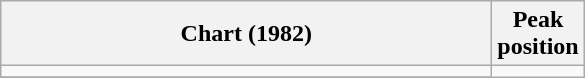<table class="wikitable sortable">
<tr>
<th style="width:20em;">Chart (1982)</th>
<th>Peak<br>position</th>
</tr>
<tr>
<td></td>
</tr>
<tr>
</tr>
</table>
